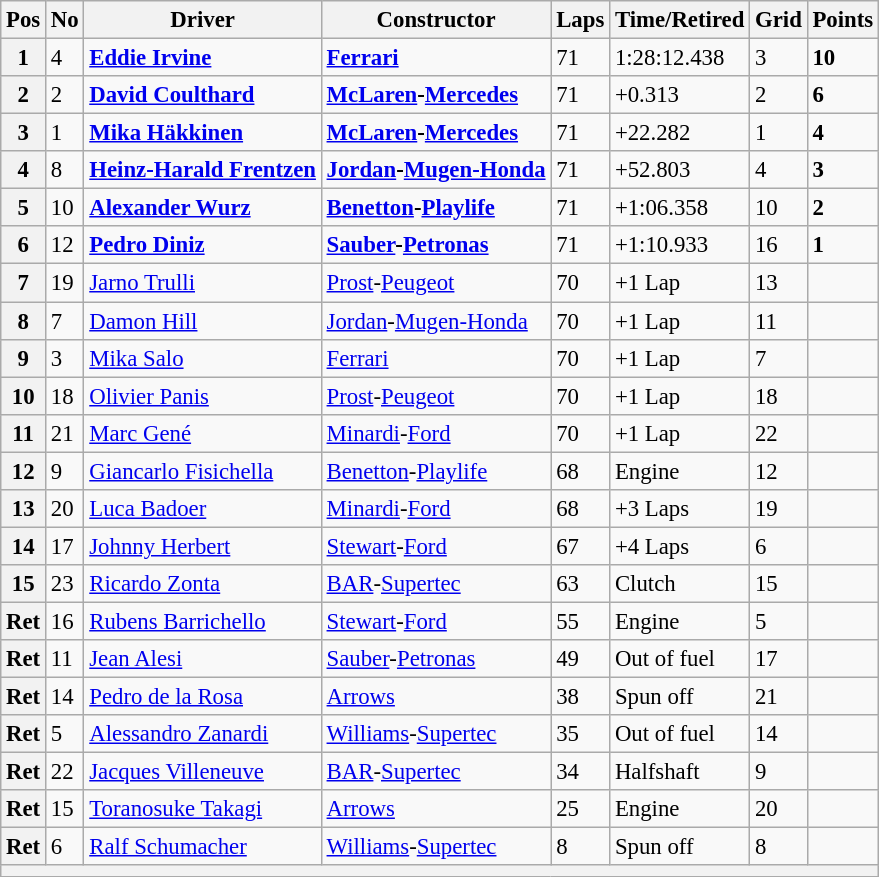<table class="wikitable" style="font-size: 95%;">
<tr>
<th>Pos</th>
<th>No</th>
<th>Driver</th>
<th>Constructor</th>
<th>Laps</th>
<th>Time/Retired</th>
<th>Grid</th>
<th>Points</th>
</tr>
<tr>
<th>1</th>
<td>4</td>
<td> <strong><a href='#'>Eddie Irvine</a></strong></td>
<td><strong><a href='#'>Ferrari</a></strong></td>
<td>71</td>
<td>1:28:12.438</td>
<td>3</td>
<td><strong>10</strong></td>
</tr>
<tr>
<th>2</th>
<td>2</td>
<td> <strong><a href='#'>David Coulthard</a></strong></td>
<td><strong><a href='#'>McLaren</a>-<a href='#'>Mercedes</a></strong></td>
<td>71</td>
<td>+0.313</td>
<td>2</td>
<td><strong>6</strong></td>
</tr>
<tr>
<th>3</th>
<td>1</td>
<td> <strong><a href='#'>Mika Häkkinen</a></strong></td>
<td><strong><a href='#'>McLaren</a>-<a href='#'>Mercedes</a></strong></td>
<td>71</td>
<td>+22.282</td>
<td>1</td>
<td><strong>4</strong></td>
</tr>
<tr>
<th>4</th>
<td>8</td>
<td> <strong><a href='#'>Heinz-Harald Frentzen</a></strong></td>
<td><strong><a href='#'>Jordan</a>-<a href='#'>Mugen-Honda</a></strong></td>
<td>71</td>
<td>+52.803</td>
<td>4</td>
<td><strong>3</strong></td>
</tr>
<tr>
<th>5</th>
<td>10</td>
<td> <strong><a href='#'>Alexander Wurz</a></strong></td>
<td><strong><a href='#'>Benetton</a>-<a href='#'>Playlife</a></strong></td>
<td>71</td>
<td>+1:06.358</td>
<td>10</td>
<td><strong>2</strong></td>
</tr>
<tr>
<th>6</th>
<td>12</td>
<td> <strong><a href='#'>Pedro Diniz</a></strong></td>
<td><strong><a href='#'>Sauber</a>-<a href='#'>Petronas</a></strong></td>
<td>71</td>
<td>+1:10.933</td>
<td>16</td>
<td><strong>1</strong></td>
</tr>
<tr>
<th>7</th>
<td>19</td>
<td> <a href='#'>Jarno Trulli</a></td>
<td><a href='#'>Prost</a>-<a href='#'>Peugeot</a></td>
<td>70</td>
<td>+1 Lap</td>
<td>13</td>
<td> </td>
</tr>
<tr>
<th>8</th>
<td>7</td>
<td> <a href='#'>Damon Hill</a></td>
<td><a href='#'>Jordan</a>-<a href='#'>Mugen-Honda</a></td>
<td>70</td>
<td>+1 Lap</td>
<td>11</td>
<td> </td>
</tr>
<tr>
<th>9</th>
<td>3</td>
<td> <a href='#'>Mika Salo</a></td>
<td><a href='#'>Ferrari</a></td>
<td>70</td>
<td>+1 Lap</td>
<td>7</td>
<td> </td>
</tr>
<tr>
<th>10</th>
<td>18</td>
<td> <a href='#'>Olivier Panis</a></td>
<td><a href='#'>Prost</a>-<a href='#'>Peugeot</a></td>
<td>70</td>
<td>+1 Lap</td>
<td>18</td>
<td> </td>
</tr>
<tr>
<th>11</th>
<td>21</td>
<td> <a href='#'>Marc Gené</a></td>
<td><a href='#'>Minardi</a>-<a href='#'>Ford</a></td>
<td>70</td>
<td>+1 Lap</td>
<td>22</td>
<td> </td>
</tr>
<tr>
<th>12</th>
<td>9</td>
<td> <a href='#'>Giancarlo Fisichella</a></td>
<td><a href='#'>Benetton</a>-<a href='#'>Playlife</a></td>
<td>68</td>
<td>Engine</td>
<td>12</td>
<td> </td>
</tr>
<tr>
<th>13</th>
<td>20</td>
<td> <a href='#'>Luca Badoer</a></td>
<td><a href='#'>Minardi</a>-<a href='#'>Ford</a></td>
<td>68</td>
<td>+3 Laps</td>
<td>19</td>
<td> </td>
</tr>
<tr>
<th>14</th>
<td>17</td>
<td> <a href='#'>Johnny Herbert</a></td>
<td><a href='#'>Stewart</a>-<a href='#'>Ford</a></td>
<td>67</td>
<td>+4 Laps</td>
<td>6</td>
<td> </td>
</tr>
<tr>
<th>15</th>
<td>23</td>
<td> <a href='#'>Ricardo Zonta</a></td>
<td><a href='#'>BAR</a>-<a href='#'>Supertec</a></td>
<td>63</td>
<td>Clutch</td>
<td>15</td>
<td> </td>
</tr>
<tr>
<th>Ret</th>
<td>16</td>
<td> <a href='#'>Rubens Barrichello</a></td>
<td><a href='#'>Stewart</a>-<a href='#'>Ford</a></td>
<td>55</td>
<td>Engine</td>
<td>5</td>
<td> </td>
</tr>
<tr>
<th>Ret</th>
<td>11</td>
<td> <a href='#'>Jean Alesi</a></td>
<td><a href='#'>Sauber</a>-<a href='#'>Petronas</a></td>
<td>49</td>
<td>Out of fuel</td>
<td>17</td>
<td> </td>
</tr>
<tr>
<th>Ret</th>
<td>14</td>
<td> <a href='#'>Pedro de la Rosa</a></td>
<td><a href='#'>Arrows</a></td>
<td>38</td>
<td>Spun off</td>
<td>21</td>
<td> </td>
</tr>
<tr>
<th>Ret</th>
<td>5</td>
<td> <a href='#'>Alessandro Zanardi</a></td>
<td><a href='#'>Williams</a>-<a href='#'>Supertec</a></td>
<td>35</td>
<td>Out of fuel</td>
<td>14</td>
<td> </td>
</tr>
<tr>
<th>Ret</th>
<td>22</td>
<td> <a href='#'>Jacques Villeneuve</a></td>
<td><a href='#'>BAR</a>-<a href='#'>Supertec</a></td>
<td>34</td>
<td>Halfshaft</td>
<td>9</td>
<td> </td>
</tr>
<tr>
<th>Ret</th>
<td>15</td>
<td> <a href='#'>Toranosuke Takagi</a></td>
<td><a href='#'>Arrows</a></td>
<td>25</td>
<td>Engine</td>
<td>20</td>
<td> </td>
</tr>
<tr>
<th>Ret</th>
<td>6</td>
<td> <a href='#'>Ralf Schumacher</a></td>
<td><a href='#'>Williams</a>-<a href='#'>Supertec</a></td>
<td>8</td>
<td>Spun off</td>
<td>8</td>
<td> </td>
</tr>
<tr>
<th colspan="8"></th>
</tr>
</table>
